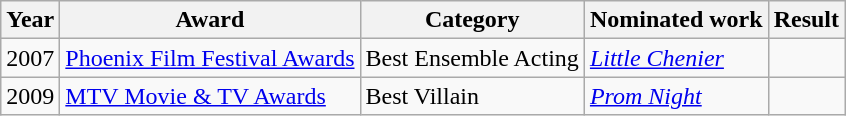<table class="wikitable">
<tr>
<th>Year</th>
<th>Award</th>
<th>Category</th>
<th>Nominated work</th>
<th>Result</th>
</tr>
<tr>
<td>2007</td>
<td><a href='#'>Phoenix Film Festival Awards</a></td>
<td>Best Ensemble Acting</td>
<td><em><a href='#'>Little Chenier</a></em></td>
<td></td>
</tr>
<tr>
<td>2009</td>
<td><a href='#'>MTV Movie & TV Awards</a></td>
<td>Best Villain</td>
<td><em><a href='#'>Prom Night</a></em></td>
<td></td>
</tr>
</table>
